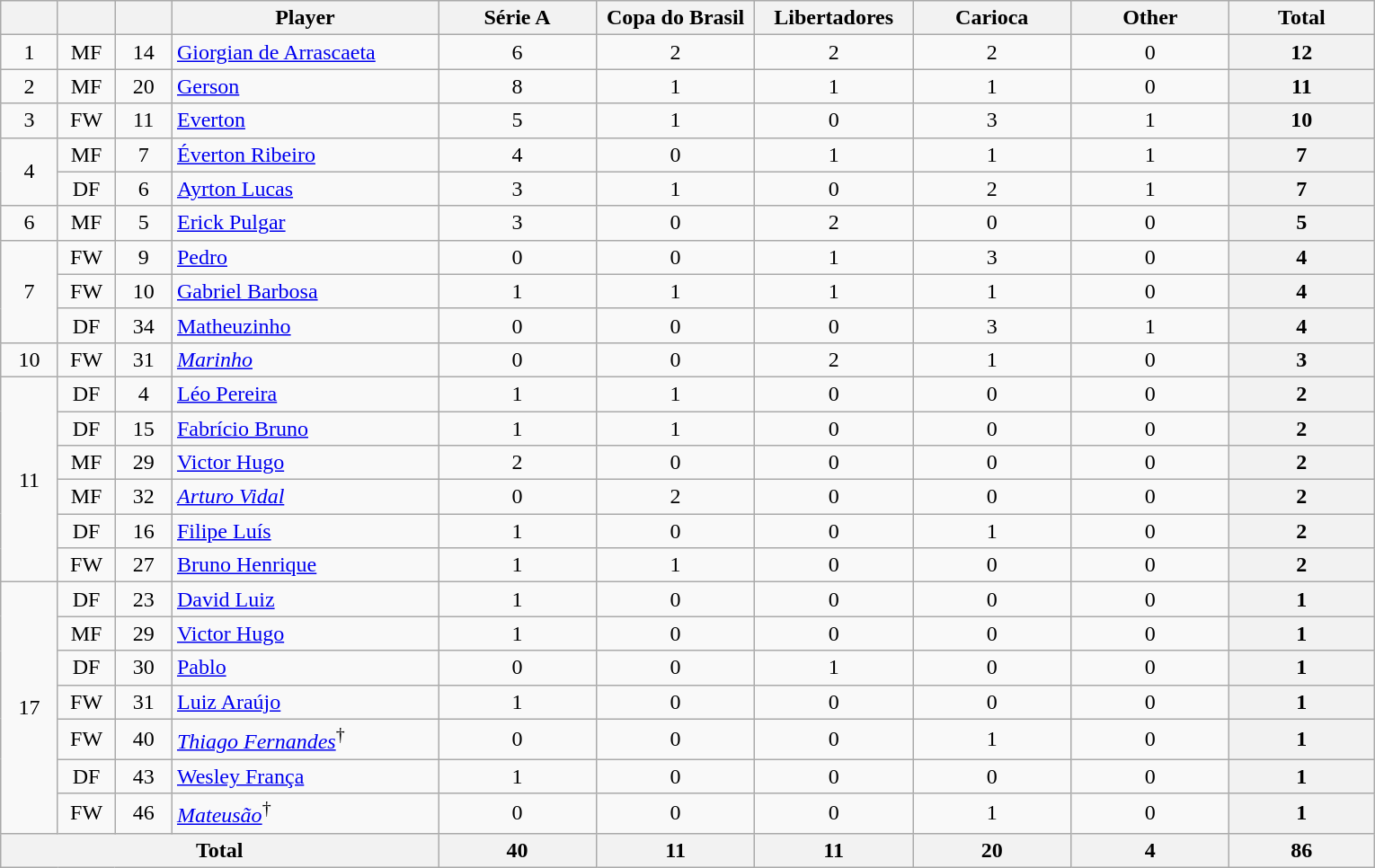<table class="wikitable sortable" style="text-align:center;">
<tr>
<th style=width:35px;"></th>
<th style=width:35px;"></th>
<th style=width:35px;"></th>
<th style=width:190px;">Player</th>
<th style=width:110px;">Série A</th>
<th style=width:110px;">Copa do Brasil</th>
<th style=width:110px;">Libertadores</th>
<th style=width:110px;">Carioca</th>
<th style=width:110px;">Other</th>
<th style=width:100px;">Total</th>
</tr>
<tr>
<td rowspan="1">1</td>
<td>MF</td>
<td>14</td>
<td style="text-align:left;"> <a href='#'>Giorgian de Arrascaeta</a></td>
<td>6</td>
<td>2</td>
<td>2</td>
<td>2</td>
<td>0</td>
<th>12</th>
</tr>
<tr>
<td rowspan="1">2</td>
<td>MF</td>
<td>20</td>
<td style="text-align:left;"> <a href='#'>Gerson</a></td>
<td>8</td>
<td>1</td>
<td>1</td>
<td>1</td>
<td>0</td>
<th>11</th>
</tr>
<tr>
<td rowspan="1">3</td>
<td>FW</td>
<td>11</td>
<td style="text-align:left;"> <a href='#'>Everton</a></td>
<td>5</td>
<td>1</td>
<td>0</td>
<td>3</td>
<td>1</td>
<th>10</th>
</tr>
<tr>
<td rowspan="2">4</td>
<td>MF</td>
<td>7</td>
<td style="text-align:left;"> <a href='#'>Éverton Ribeiro</a></td>
<td>4</td>
<td>0</td>
<td>1</td>
<td>1</td>
<td>1</td>
<th>7</th>
</tr>
<tr>
<td>DF</td>
<td>6</td>
<td style="text-align:left;"> <a href='#'>Ayrton Lucas</a></td>
<td>3</td>
<td>1</td>
<td>0</td>
<td>2</td>
<td>1</td>
<th>7</th>
</tr>
<tr>
<td rowspan="1">6</td>
<td>MF</td>
<td>5</td>
<td style="text-align:left;"> <a href='#'>Erick Pulgar</a></td>
<td>3</td>
<td>0</td>
<td>2</td>
<td>0</td>
<td>0</td>
<th>5</th>
</tr>
<tr>
<td rowspan="3">7</td>
<td>FW</td>
<td>9</td>
<td style="text-align:left;"> <a href='#'>Pedro</a></td>
<td>0</td>
<td>0</td>
<td>1</td>
<td>3</td>
<td>0</td>
<th>4</th>
</tr>
<tr>
<td>FW</td>
<td>10</td>
<td style="text-align:left;"> <a href='#'>Gabriel Barbosa</a></td>
<td>1</td>
<td>1</td>
<td>1</td>
<td>1</td>
<td>0</td>
<th>4</th>
</tr>
<tr>
<td>DF</td>
<td>34</td>
<td style="text-align:left;"> <a href='#'>Matheuzinho</a></td>
<td>0</td>
<td>0</td>
<td>0</td>
<td>3</td>
<td>1</td>
<th>4</th>
</tr>
<tr>
<td rowspan="1">10</td>
<td>FW</td>
<td>31</td>
<td style="text-align:left;"> <em><a href='#'>Marinho</a></em></td>
<td>0</td>
<td>0</td>
<td>2</td>
<td>1</td>
<td>0</td>
<th>3</th>
</tr>
<tr>
<td rowspan="6">11</td>
<td>DF</td>
<td>4</td>
<td style="text-align:left;"> <a href='#'>Léo Pereira</a></td>
<td>1</td>
<td>1</td>
<td>0</td>
<td>0</td>
<td>0</td>
<th>2</th>
</tr>
<tr>
<td>DF</td>
<td>15</td>
<td style="text-align:left;"> <a href='#'>Fabrício Bruno</a></td>
<td>1</td>
<td>1</td>
<td>0</td>
<td>0</td>
<td>0</td>
<th>2</th>
</tr>
<tr>
<td>MF</td>
<td>29</td>
<td style="text-align:left;"> <a href='#'>Victor Hugo</a></td>
<td>2</td>
<td>0</td>
<td>0</td>
<td>0</td>
<td>0</td>
<th>2</th>
</tr>
<tr>
<td>MF</td>
<td>32</td>
<td style="text-align:left;"> <em><a href='#'>Arturo Vidal</a></em></td>
<td>0</td>
<td>2</td>
<td>0</td>
<td>0</td>
<td>0</td>
<th>2</th>
</tr>
<tr>
<td>DF</td>
<td>16</td>
<td style="text-align:left;"> <a href='#'>Filipe Luís</a></td>
<td>1</td>
<td>0</td>
<td>0</td>
<td>1</td>
<td>0</td>
<th>2</th>
</tr>
<tr>
<td>FW</td>
<td>27</td>
<td style="text-align:left;"> <a href='#'>Bruno Henrique</a></td>
<td>1</td>
<td>1</td>
<td>0</td>
<td>0</td>
<td>0</td>
<th>2</th>
</tr>
<tr>
<td rowspan="7">17</td>
<td>DF</td>
<td>23</td>
<td style="text-align:left;"> <a href='#'>David Luiz</a></td>
<td>1</td>
<td>0</td>
<td>0</td>
<td>0</td>
<td>0</td>
<th>1</th>
</tr>
<tr>
<td>MF</td>
<td>29</td>
<td style="text-align:left;"> <a href='#'>Victor Hugo</a></td>
<td>1</td>
<td>0</td>
<td>0</td>
<td>0</td>
<td>0</td>
<th>1</th>
</tr>
<tr>
<td>DF</td>
<td>30</td>
<td style="text-align:left;"> <a href='#'>Pablo</a></td>
<td>0</td>
<td>0</td>
<td>1</td>
<td>0</td>
<td>0</td>
<th>1</th>
</tr>
<tr>
<td>FW</td>
<td>31</td>
<td style="text-align:left;"> <a href='#'>Luiz Araújo</a></td>
<td>1</td>
<td>0</td>
<td>0</td>
<td>0</td>
<td>0</td>
<th>1</th>
</tr>
<tr>
<td>FW</td>
<td>40</td>
<td style="text-align:left;"> <em><a href='#'>Thiago Fernandes</a></em><sup>†</sup></td>
<td>0</td>
<td>0</td>
<td>0</td>
<td>1</td>
<td>0</td>
<th>1</th>
</tr>
<tr>
<td>DF</td>
<td>43</td>
<td style="text-align:left;"> <a href='#'>Wesley França</a></td>
<td>1</td>
<td>0</td>
<td>0</td>
<td>0</td>
<td>0</td>
<th>1</th>
</tr>
<tr>
<td>FW</td>
<td>46</td>
<td style="text-align:left;"> <em><a href='#'>Mateusão</a></em><sup>†</sup></td>
<td>0</td>
<td>0</td>
<td>0</td>
<td>1</td>
<td>0</td>
<th>1</th>
</tr>
<tr>
<th colspan="4">Total</th>
<th>40</th>
<th>11</th>
<th>11</th>
<th>20</th>
<th>4</th>
<th>86</th>
</tr>
</table>
